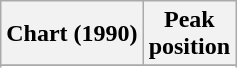<table class="wikitable sortable">
<tr>
<th align="left">Chart (1990)</th>
<th align="center">Peak<br>position</th>
</tr>
<tr>
</tr>
<tr>
</tr>
</table>
